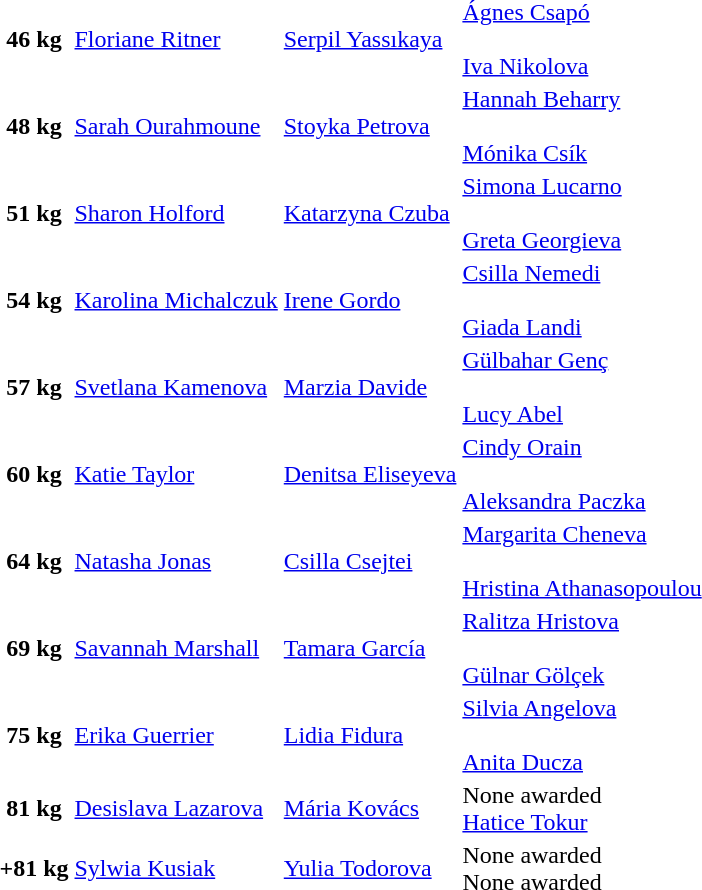<table>
<tr>
<td align="center"><strong>46 kg</strong></td>
<td> <a href='#'>Floriane Ritner</a></td>
<td> <a href='#'>Serpil Yassıkaya</a></td>
<td> <a href='#'>Ágnes Csapó</a><br><br> <a href='#'>Iva Nikolova</a></td>
</tr>
<tr>
<td align="center"><strong>48 kg</strong></td>
<td> <a href='#'>Sarah Ourahmoune</a></td>
<td> <a href='#'>Stoyka Petrova</a></td>
<td> <a href='#'>Hannah Beharry</a><br><br> <a href='#'>Mónika Csík</a></td>
</tr>
<tr>
<td align="center"><strong>51 kg</strong></td>
<td> <a href='#'>Sharon Holford</a></td>
<td> <a href='#'>Katarzyna Czuba</a></td>
<td> <a href='#'>Simona Lucarno</a><br><br> <a href='#'>Greta Georgieva</a></td>
</tr>
<tr>
<td align="center"><strong>54 kg</strong></td>
<td> <a href='#'>Karolina Michalczuk</a></td>
<td> <a href='#'>Irene Gordo</a></td>
<td> <a href='#'>Csilla Nemedi</a><br><br> <a href='#'>Giada Landi</a></td>
</tr>
<tr>
<td align="center"><strong>57 kg</strong></td>
<td> <a href='#'>Svetlana Kamenova</a></td>
<td> <a href='#'>Marzia Davide</a></td>
<td> <a href='#'>Gülbahar Genç</a><br><br> <a href='#'>Lucy Abel</a></td>
</tr>
<tr>
<td align="center"><strong>60 kg</strong></td>
<td> <a href='#'>Katie Taylor</a></td>
<td> <a href='#'>Denitsa Eliseyeva</a></td>
<td> <a href='#'>Cindy Orain</a><br><br> <a href='#'>Aleksandra Paczka</a></td>
</tr>
<tr>
<td align="center"><strong>64 kg</strong></td>
<td> <a href='#'>Natasha Jonas</a></td>
<td> <a href='#'>Csilla Csejtei</a></td>
<td> <a href='#'>Margarita Cheneva</a><br><br> <a href='#'>Hristina Athanasopoulou</a></td>
</tr>
<tr>
<td align="center"><strong>69 kg</strong></td>
<td> <a href='#'>Savannah Marshall</a></td>
<td> <a href='#'>Tamara García</a></td>
<td> <a href='#'>Ralitza Hristova</a><br><br> <a href='#'>Gülnar Gölçek</a></td>
</tr>
<tr>
<td align="center"><strong>75 kg</strong></td>
<td> <a href='#'>Erika Guerrier</a></td>
<td> <a href='#'>Lidia Fidura</a></td>
<td> <a href='#'>Silvia Angelova</a><br><br> <a href='#'>Anita Ducza</a></td>
</tr>
<tr>
<td align="center"><strong>81 kg</strong></td>
<td> <a href='#'>Desislava Lazarova</a></td>
<td> <a href='#'>Mária Kovács</a></td>
<td>None awarded<br> <a href='#'>Hatice Tokur</a></td>
</tr>
<tr>
<td align="center"><strong>+81 kg</strong></td>
<td> <a href='#'>Sylwia Kusiak</a></td>
<td> <a href='#'>Yulia Todorova</a></td>
<td>None awarded<br>None awarded</td>
</tr>
</table>
